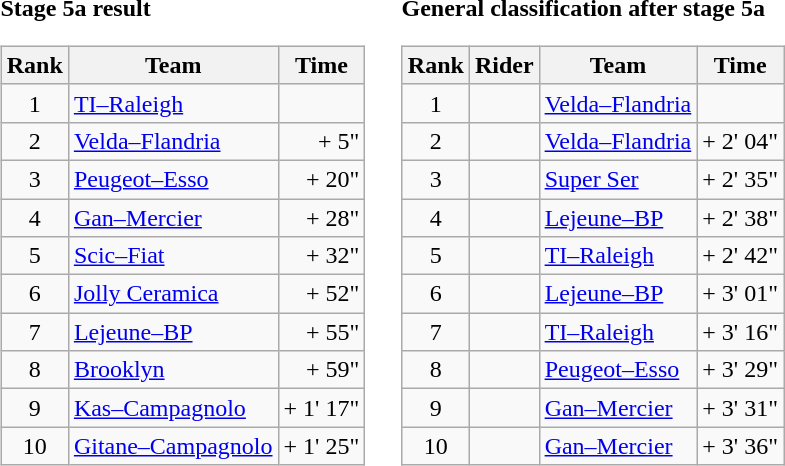<table>
<tr>
<td><strong>Stage 5a result</strong><br><table class="wikitable">
<tr>
<th scope="col">Rank</th>
<th scope="col">Team</th>
<th scope="col">Time</th>
</tr>
<tr>
<td style="text-align:center;">1</td>
<td><a href='#'>TI–Raleigh</a></td>
<td style="text-align:right;"></td>
</tr>
<tr>
<td style="text-align:center;">2</td>
<td><a href='#'>Velda–Flandria</a></td>
<td style="text-align:right;">+ 5"</td>
</tr>
<tr>
<td style="text-align:center;">3</td>
<td><a href='#'>Peugeot–Esso</a></td>
<td style="text-align:right;">+ 20"</td>
</tr>
<tr>
<td style="text-align:center;">4</td>
<td><a href='#'>Gan–Mercier</a></td>
<td style="text-align:right;">+ 28"</td>
</tr>
<tr>
<td style="text-align:center;">5</td>
<td><a href='#'>Scic–Fiat</a></td>
<td style="text-align:right;">+ 32"</td>
</tr>
<tr>
<td style="text-align:center;">6</td>
<td><a href='#'>Jolly Ceramica</a></td>
<td style="text-align:right;">+ 52"</td>
</tr>
<tr>
<td style="text-align:center;">7</td>
<td><a href='#'>Lejeune–BP</a></td>
<td style="text-align:right;">+ 55"</td>
</tr>
<tr>
<td style="text-align:center;">8</td>
<td><a href='#'>Brooklyn</a></td>
<td style="text-align:right;">+ 59"</td>
</tr>
<tr>
<td style="text-align:center;">9</td>
<td><a href='#'>Kas–Campagnolo</a></td>
<td style="text-align:right;">+ 1' 17"</td>
</tr>
<tr>
<td style="text-align:center;">10</td>
<td><a href='#'>Gitane–Campagnolo</a></td>
<td style="text-align:right;">+ 1' 25"</td>
</tr>
</table>
</td>
<td></td>
<td><strong>General classification after stage 5a</strong><br><table class="wikitable">
<tr>
<th scope="col">Rank</th>
<th scope="col">Rider</th>
<th scope="col">Team</th>
<th scope="col">Time</th>
</tr>
<tr>
<td style="text-align:center;">1</td>
<td> </td>
<td><a href='#'>Velda–Flandria</a></td>
<td style="text-align:right;"></td>
</tr>
<tr>
<td style="text-align:center;">2</td>
<td></td>
<td><a href='#'>Velda–Flandria</a></td>
<td style="text-align:right;">+ 2' 04"</td>
</tr>
<tr>
<td style="text-align:center;">3</td>
<td></td>
<td><a href='#'>Super Ser</a></td>
<td style="text-align:right;">+ 2' 35"</td>
</tr>
<tr>
<td style="text-align:center;">4</td>
<td></td>
<td><a href='#'>Lejeune–BP</a></td>
<td style="text-align:right;">+ 2' 38"</td>
</tr>
<tr>
<td style="text-align:center;">5</td>
<td></td>
<td><a href='#'>TI–Raleigh</a></td>
<td style="text-align:right;">+ 2' 42"</td>
</tr>
<tr>
<td style="text-align:center;">6</td>
<td></td>
<td><a href='#'>Lejeune–BP</a></td>
<td style="text-align:right;">+ 3' 01"</td>
</tr>
<tr>
<td style="text-align:center;">7</td>
<td></td>
<td><a href='#'>TI–Raleigh</a></td>
<td style="text-align:right;">+ 3' 16"</td>
</tr>
<tr>
<td style="text-align:center;">8</td>
<td></td>
<td><a href='#'>Peugeot–Esso</a></td>
<td style="text-align:right;">+ 3' 29"</td>
</tr>
<tr>
<td style="text-align:center;">9</td>
<td></td>
<td><a href='#'>Gan–Mercier</a></td>
<td style="text-align:right;">+ 3' 31"</td>
</tr>
<tr>
<td style="text-align:center;">10</td>
<td></td>
<td><a href='#'>Gan–Mercier</a></td>
<td style="text-align:right;">+ 3' 36"</td>
</tr>
</table>
</td>
</tr>
</table>
